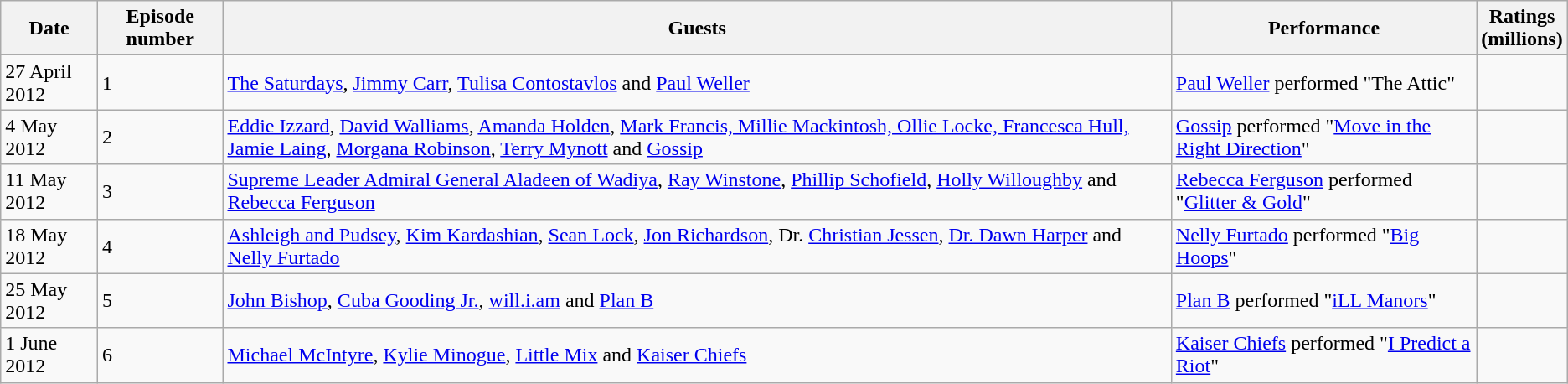<table class="wikitable">
<tr>
<th>Date</th>
<th>Episode number</th>
<th>Guests</th>
<th>Performance</th>
<th>Ratings<br>(millions)</th>
</tr>
<tr>
<td>27 April 2012</td>
<td>1</td>
<td><a href='#'>The Saturdays</a>, <a href='#'>Jimmy Carr</a>, <a href='#'>Tulisa Contostavlos</a> and <a href='#'>Paul Weller</a></td>
<td><a href='#'>Paul Weller</a> performed "The Attic"</td>
<td></td>
</tr>
<tr>
<td>4 May 2012</td>
<td>2</td>
<td><a href='#'>Eddie Izzard</a>, <a href='#'>David Walliams</a>, <a href='#'>Amanda Holden</a>, <a href='#'>Mark Francis, Millie Mackintosh, Ollie Locke, Francesca Hull, Jamie Laing</a>, <a href='#'>Morgana Robinson</a>, <a href='#'>Terry Mynott</a> and <a href='#'>Gossip</a></td>
<td><a href='#'>Gossip</a> performed "<a href='#'>Move in the Right Direction</a>"</td>
<td></td>
</tr>
<tr>
<td>11 May 2012</td>
<td>3</td>
<td><a href='#'>Supreme Leader Admiral General Aladeen of Wadiya</a>, <a href='#'>Ray Winstone</a>, <a href='#'>Phillip Schofield</a>, <a href='#'>Holly Willoughby</a> and <a href='#'>Rebecca Ferguson</a></td>
<td><a href='#'>Rebecca Ferguson</a> performed "<a href='#'>Glitter & Gold</a>"</td>
<td></td>
</tr>
<tr>
<td>18 May 2012</td>
<td>4</td>
<td><a href='#'>Ashleigh and Pudsey</a>, <a href='#'>Kim Kardashian</a>, <a href='#'>Sean Lock</a>, <a href='#'>Jon Richardson</a>, Dr. <a href='#'>Christian Jessen</a>, <a href='#'>Dr. Dawn Harper</a> and <a href='#'>Nelly Furtado</a></td>
<td><a href='#'>Nelly Furtado</a> performed "<a href='#'>Big Hoops</a>"</td>
<td></td>
</tr>
<tr>
<td>25 May 2012</td>
<td>5</td>
<td><a href='#'>John Bishop</a>, <a href='#'>Cuba Gooding Jr.</a>, <a href='#'>will.i.am</a> and <a href='#'>Plan B</a></td>
<td><a href='#'>Plan B</a> performed "<a href='#'>iLL Manors</a>"</td>
<td></td>
</tr>
<tr>
<td>1 June 2012</td>
<td>6</td>
<td><a href='#'>Michael McIntyre</a>, <a href='#'>Kylie Minogue</a>, <a href='#'>Little Mix</a> and <a href='#'>Kaiser Chiefs</a></td>
<td><a href='#'>Kaiser Chiefs</a> performed "<a href='#'>I Predict a Riot</a>"</td>
<td></td>
</tr>
</table>
